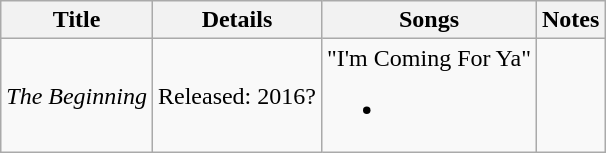<table class="wikitable">
<tr>
<th>Title</th>
<th>Details</th>
<th>Songs</th>
<th>Notes</th>
</tr>
<tr>
<td><em>The Beginning</em></td>
<td>Released: 2016?</td>
<td>"I'm Coming For Ya"<br><ul><li></li></ul></td>
<td></td>
</tr>
</table>
